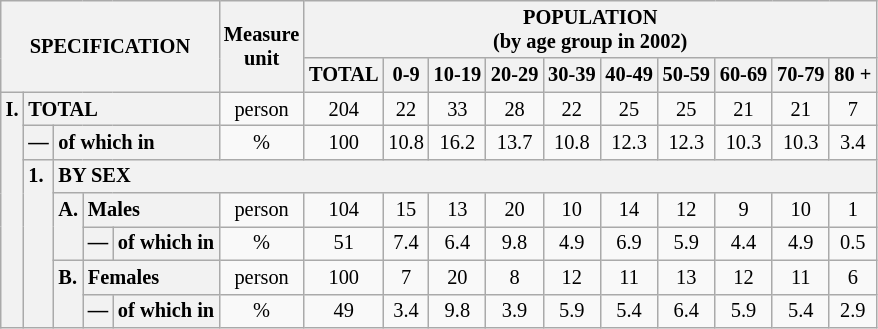<table class="wikitable" style="font-size:85%; text-align:center">
<tr>
<th rowspan="2" colspan="5">SPECIFICATION</th>
<th rowspan="2">Measure<br> unit</th>
<th colspan="10" rowspan="1">POPULATION<br> (by age group in 2002)</th>
</tr>
<tr>
<th>TOTAL</th>
<th>0-9</th>
<th>10-19</th>
<th>20-29</th>
<th>30-39</th>
<th>40-49</th>
<th>50-59</th>
<th>60-69</th>
<th>70-79</th>
<th>80 +</th>
</tr>
<tr>
<th style="text-align:left" valign="top" rowspan="7">I.</th>
<th style="text-align:left" colspan="4">TOTAL</th>
<td>person</td>
<td>204</td>
<td>22</td>
<td>33</td>
<td>28</td>
<td>22</td>
<td>25</td>
<td>25</td>
<td>21</td>
<td>21</td>
<td>7</td>
</tr>
<tr>
<th style="text-align:left" valign="top">—</th>
<th style="text-align:left" colspan="3">of which in</th>
<td>%</td>
<td>100</td>
<td>10.8</td>
<td>16.2</td>
<td>13.7</td>
<td>10.8</td>
<td>12.3</td>
<td>12.3</td>
<td>10.3</td>
<td>10.3</td>
<td>3.4</td>
</tr>
<tr>
<th style="text-align:left" valign="top" rowspan="5">1.</th>
<th style="text-align:left" colspan="14">BY SEX</th>
</tr>
<tr>
<th style="text-align:left" valign="top" rowspan="2">A.</th>
<th style="text-align:left" colspan="2">Males</th>
<td>person</td>
<td>104</td>
<td>15</td>
<td>13</td>
<td>20</td>
<td>10</td>
<td>14</td>
<td>12</td>
<td>9</td>
<td>10</td>
<td>1</td>
</tr>
<tr>
<th style="text-align:left" valign="top">—</th>
<th style="text-align:left" colspan="1">of which in</th>
<td>%</td>
<td>51</td>
<td>7.4</td>
<td>6.4</td>
<td>9.8</td>
<td>4.9</td>
<td>6.9</td>
<td>5.9</td>
<td>4.4</td>
<td>4.9</td>
<td>0.5</td>
</tr>
<tr>
<th style="text-align:left" valign="top" rowspan="2">B.</th>
<th style="text-align:left" colspan="2">Females</th>
<td>person</td>
<td>100</td>
<td>7</td>
<td>20</td>
<td>8</td>
<td>12</td>
<td>11</td>
<td>13</td>
<td>12</td>
<td>11</td>
<td>6</td>
</tr>
<tr>
<th style="text-align:left" valign="top">—</th>
<th style="text-align:left" colspan="1">of which in</th>
<td>%</td>
<td>49</td>
<td>3.4</td>
<td>9.8</td>
<td>3.9</td>
<td>5.9</td>
<td>5.4</td>
<td>6.4</td>
<td>5.9</td>
<td>5.4</td>
<td>2.9</td>
</tr>
</table>
